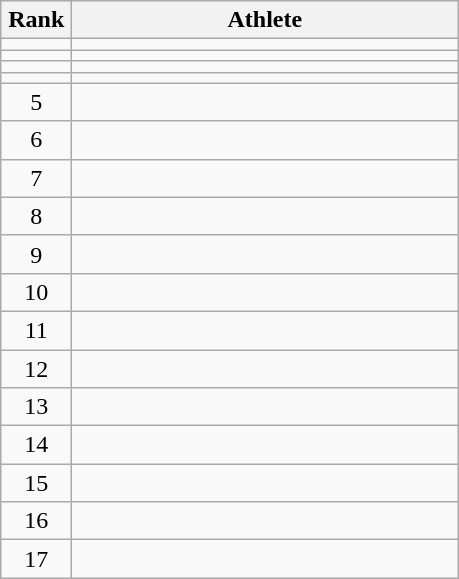<table class="wikitable" style="text-align: center;">
<tr>
<th width=40>Rank</th>
<th width=250>Athlete</th>
</tr>
<tr>
<td></td>
<td align=left></td>
</tr>
<tr>
<td></td>
<td align=left></td>
</tr>
<tr>
<td></td>
<td align=left></td>
</tr>
<tr>
<td></td>
<td align=left></td>
</tr>
<tr>
<td>5</td>
<td align=left></td>
</tr>
<tr>
<td>6</td>
<td align=left></td>
</tr>
<tr>
<td>7</td>
<td align=left></td>
</tr>
<tr>
<td>8</td>
<td align=left></td>
</tr>
<tr>
<td>9</td>
<td align=left></td>
</tr>
<tr>
<td>10</td>
<td align=left></td>
</tr>
<tr>
<td>11</td>
<td align=left></td>
</tr>
<tr>
<td>12</td>
<td align=left></td>
</tr>
<tr>
<td>13</td>
<td align=left></td>
</tr>
<tr>
<td>14</td>
<td align=left></td>
</tr>
<tr>
<td>15</td>
<td align=left></td>
</tr>
<tr>
<td>16</td>
<td align=left></td>
</tr>
<tr>
<td>17</td>
<td align=left></td>
</tr>
</table>
